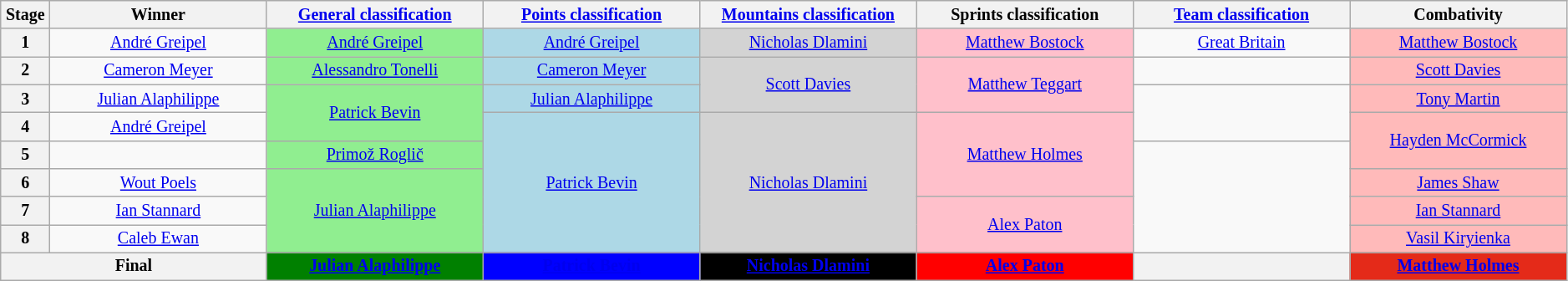<table class="wikitable" style="text-align: center; font-size:smaller;">
<tr style="background:#efefef;">
<th style="width:1%;">Stage</th>
<th style="width:12%;">Winner</th>
<th style="width:12%;"><a href='#'>General classification</a><br></th>
<th style="width:12%;"><a href='#'>Points classification</a><br></th>
<th style="width:12%;"><a href='#'>Mountains classification</a><br></th>
<th style="width:12%;">Sprints classification<br></th>
<th style="width:12%;"><a href='#'>Team classification</a></th>
<th style="width:12%;">Combativity</th>
</tr>
<tr>
<th>1</th>
<td><a href='#'>André Greipel</a></td>
<td style="background:lightgreen"><a href='#'>André Greipel</a></td>
<td style="background:lightblue;"><a href='#'>André Greipel</a></td>
<td style="background:#d3d3d3;"><a href='#'>Nicholas Dlamini</a></td>
<td style="background:pink"><a href='#'>Matthew Bostock</a></td>
<td><a href='#'>Great Britain</a></td>
<td style="background:#FFBABA;"><a href='#'>Matthew Bostock</a></td>
</tr>
<tr>
<th>2</th>
<td><a href='#'>Cameron Meyer</a></td>
<td style="background:lightgreen"><a href='#'>Alessandro Tonelli</a></td>
<td style="background:lightblue;"><a href='#'>Cameron Meyer</a></td>
<td style="background:#d3d3d3;" rowspan=2><a href='#'>Scott Davies</a></td>
<td style="background:pink" rowspan=2><a href='#'>Matthew Teggart</a></td>
<td></td>
<td style="background:#FFBABA;"><a href='#'>Scott Davies</a></td>
</tr>
<tr>
<th>3</th>
<td><a href='#'>Julian Alaphilippe</a></td>
<td style="background:lightgreen" rowspan=2><a href='#'>Patrick Bevin</a></td>
<td style="background:lightblue;"><a href='#'>Julian Alaphilippe</a></td>
<td rowspan=2></td>
<td style="background:#FFBABA;"><a href='#'>Tony Martin</a></td>
</tr>
<tr>
<th>4</th>
<td><a href='#'>André Greipel</a></td>
<td style="background:lightblue;" rowspan=5><a href='#'>Patrick Bevin</a></td>
<td style="background:#d3d3d3;" rowspan=5><a href='#'>Nicholas Dlamini</a></td>
<td style="background:pink"  rowspan=3><a href='#'>Matthew Holmes</a></td>
<td style="background:#FFBABA;" rowspan=2><a href='#'>Hayden McCormick</a></td>
</tr>
<tr>
<th>5</th>
<td></td>
<td style="background:lightgreen"><a href='#'>Primož Roglič</a></td>
<td rowspan=4></td>
</tr>
<tr>
<th>6</th>
<td><a href='#'>Wout Poels</a></td>
<td style="background:lightgreen" rowspan=3><a href='#'>Julian Alaphilippe</a></td>
<td style="background:#FFBABA;"><a href='#'>James Shaw</a></td>
</tr>
<tr>
<th>7</th>
<td><a href='#'>Ian Stannard</a></td>
<td style="background:pink" rowspan=2><a href='#'>Alex Paton</a></td>
<td style="background:#FFBABA;"><a href='#'>Ian Stannard</a></td>
</tr>
<tr>
<th>8</th>
<td><a href='#'>Caleb Ewan</a></td>
<td style="background:#FFBABA;"><a href='#'>Vasil Kiryienka</a></td>
</tr>
<tr>
<th colspan=2>Final</th>
<th style="background:green"><a href='#'>Julian Alaphilippe</a></th>
<th style="background:blue"><a href='#'>Patrick Bevin</a></th>
<th style="background:#000000"><a href='#'>Nicholas Dlamini</a></th>
<th style="background:red"><a href='#'>Alex Paton</a></th>
<th></th>
<th style="background:#E42A19;"><a href='#'>Matthew Holmes</a></th>
</tr>
</table>
